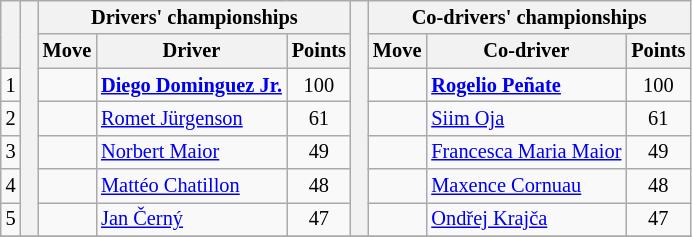<table class="wikitable" style="font-size:85%;">
<tr>
<th rowspan="2"></th>
<th rowspan="7" style="width:5px;"></th>
<th colspan="3">Drivers' championships</th>
<th rowspan="7" style="width:5px;"></th>
<th colspan="3" nowrap>Co-drivers' championships</th>
</tr>
<tr>
<th>Move</th>
<th>Driver</th>
<th>Points</th>
<th>Move</th>
<th>Co-driver</th>
<th>Points</th>
</tr>
<tr>
<td align="center">1</td>
<td align="center"></td>
<td><strong><a href='#'>Diego Dominguez Jr.</a></strong></td>
<td align="center">100</td>
<td align="center"></td>
<td><strong><a href='#'>Rogelio Peñate</a></strong></td>
<td align="center">100</td>
</tr>
<tr>
<td align="center">2</td>
<td align="center"></td>
<td><a href='#'>Romet Jürgenson</a></td>
<td align="center">61</td>
<td align="center"></td>
<td><a href='#'>Siim Oja</a></td>
<td align="center">61</td>
</tr>
<tr>
<td align="center">3</td>
<td align="center"></td>
<td><a href='#'>Norbert Maior</a></td>
<td align="center">49</td>
<td align="center"></td>
<td><a href='#'>Francesca Maria Maior</a></td>
<td align="center">49</td>
</tr>
<tr>
<td align="center">4</td>
<td align="center"></td>
<td><a href='#'>Mattéo Chatillon</a></td>
<td align="center">48</td>
<td align="center"></td>
<td><a href='#'>Maxence Cornuau</a></td>
<td align="center">48</td>
</tr>
<tr>
<td align="center">5</td>
<td align="center"></td>
<td><a href='#'>Jan Černý</a></td>
<td align="center">47</td>
<td align="center"></td>
<td><a href='#'>Ondřej Krajča</a></td>
<td align="center">47</td>
</tr>
<tr>
</tr>
</table>
